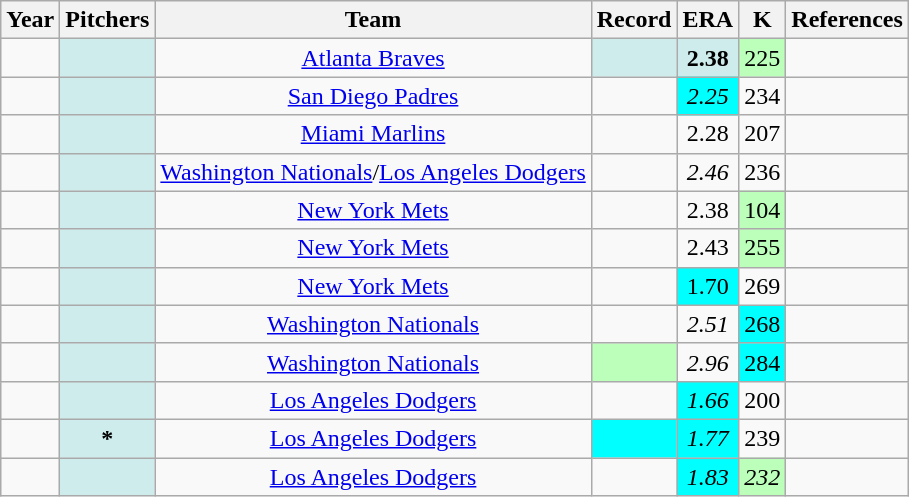<table class="wikitable sortable" style="text-align:center">
<tr>
<th>Year</th>
<th>Pitchers</th>
<th>Team</th>
<th data-sort-type="number">Record</th>
<th>ERA</th>
<th>K</th>
<th>References</th>
</tr>
<tr>
<td></td>
<th scope="row" style="text-align:center; background:#cfecec;"> </th>
<td><a href='#'>Atlanta Braves</a></td>
<th scope="row" style="text-align:center; background:#cfecec;"></th>
<th scope="row" style="text-align:center; background:#cfecec;">2.38</th>
<td style="background:#bfb;">225</td>
<td></td>
</tr>
<tr>
<td></td>
<th scope="row" style="background:#cfecec;"> </th>
<td><a href='#'>San Diego Padres</a></td>
<td></td>
<td style="background:#00ffff;"><em>2.25</em></td>
<td>234</td>
<td></td>
</tr>
<tr>
<td></td>
<th scope="row" style="text-align:center; background:#cfecec;"></th>
<td><a href='#'>Miami Marlins</a></td>
<td></td>
<td>2.28</td>
<td>207</td>
<td></td>
</tr>
<tr>
<td></td>
<th scope="row" style="text-align:center; background:#cfecec;"> </th>
<td><a href='#'>Washington Nationals</a>/<a href='#'>Los Angeles Dodgers</a></td>
<td></td>
<td><em>2.46</em></td>
<td>236</td>
<td></td>
</tr>
<tr>
<td></td>
<th scope="row" style="text-align:center; background:#cfecec;"> </th>
<td><a href='#'>New York Mets</a></td>
<td></td>
<td>2.38</td>
<td style="background:#bfb;">104</td>
<td></td>
</tr>
<tr>
<td></td>
<th scope="row" style="text-align:center; background:#cfecec;"> </th>
<td><a href='#'>New York Mets</a></td>
<td></td>
<td>2.43</td>
<td style="background:#bfb;">255</td>
<td></td>
</tr>
<tr>
<td></td>
<th scope="row" style="text-align:center; background:#cfecec;"> </th>
<td><a href='#'>New York Mets</a></td>
<td></td>
<td style="background:#00ffff;">1.70</td>
<td>269</td>
<td></td>
</tr>
<tr>
<td></td>
<th scope="row" style="text-align:center; background:#cfecec;"> </th>
<td><a href='#'>Washington Nationals</a></td>
<td></td>
<td><em>2.51</em></td>
<td style="background:#00ffff;">268</td>
<td></td>
</tr>
<tr>
<td></td>
<th scope="row" style="text-align:center; background:#cfecec;"> </th>
<td><a href='#'>Washington Nationals</a></td>
<td style="background:#bfb;"></td>
<td><em>2.96</em></td>
<td style="background:#00ffff;">284</td>
<td></td>
</tr>
<tr>
<td></td>
<th scope="row" style="background:#cfecec;"> </th>
<td><a href='#'>Los Angeles Dodgers</a></td>
<td></td>
<td style="background:#00ffff;"><em>1.66</em></td>
<td>200</td>
<td></td>
</tr>
<tr>
<td></td>
<th scope="row" style="background:#cfecec;">*  </th>
<td><a href='#'>Los Angeles Dodgers</a></td>
<td style="background:#00ffff;"></td>
<td style="background:#00ffff;"><em>1.77</em></td>
<td>239</td>
<td></td>
</tr>
<tr>
<td></td>
<th scope="row" style="background:#cfecec;">  </th>
<td><a href='#'>Los Angeles Dodgers</a></td>
<td></td>
<td style="background:#00ffff;"><em>1.83</em></td>
<td style="background:#bfb;"><em>232</em></td>
<td></td>
</tr>
</table>
